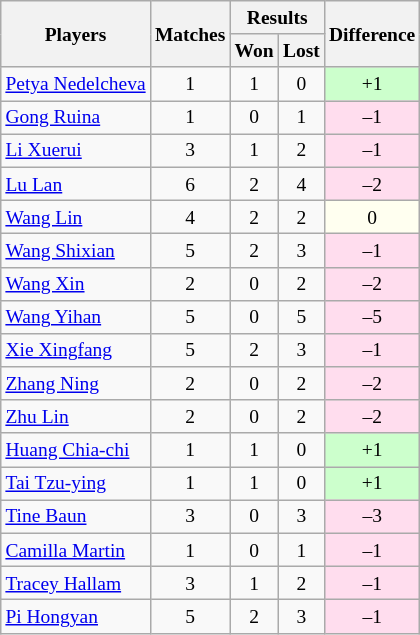<table class=wikitable style="text-align:center; font-size:small">
<tr>
<th rowspan="2">Players</th>
<th rowspan="2">Matches</th>
<th colspan="2">Results</th>
<th rowspan="2">Difference</th>
</tr>
<tr>
<th>Won</th>
<th>Lost</th>
</tr>
<tr>
<td align="left"> <a href='#'>Petya Nedelcheva</a></td>
<td>1</td>
<td>1</td>
<td>0</td>
<td bgcolor="#ccffcc">+1</td>
</tr>
<tr>
<td align="left"> <a href='#'>Gong Ruina</a></td>
<td>1</td>
<td>0</td>
<td>1</td>
<td bgcolor="#ffddee">–1</td>
</tr>
<tr>
<td align="left"> <a href='#'>Li Xuerui</a></td>
<td>3</td>
<td>1</td>
<td>2</td>
<td bgcolor="#ffddee">–1</td>
</tr>
<tr>
<td align="left"> <a href='#'>Lu Lan</a></td>
<td>6</td>
<td>2</td>
<td>4</td>
<td bgcolor="#ffddee">–2</td>
</tr>
<tr>
<td align="left"> <a href='#'>Wang Lin</a></td>
<td>4</td>
<td>2</td>
<td>2</td>
<td bgcolor="#fffff0">0</td>
</tr>
<tr>
<td align="left"> <a href='#'>Wang Shixian</a></td>
<td>5</td>
<td>2</td>
<td>3</td>
<td bgcolor="#ffddee">–1</td>
</tr>
<tr>
<td align="left"> <a href='#'>Wang Xin</a></td>
<td>2</td>
<td>0</td>
<td>2</td>
<td bgcolor="#ffddee">–2</td>
</tr>
<tr>
<td align="left"> <a href='#'>Wang Yihan</a></td>
<td>5</td>
<td>0</td>
<td>5</td>
<td bgcolor="#ffddee">–5</td>
</tr>
<tr>
<td align="left"> <a href='#'>Xie Xingfang</a></td>
<td>5</td>
<td>2</td>
<td>3</td>
<td bgcolor="#ffddee">–1</td>
</tr>
<tr>
<td align="left"> <a href='#'>Zhang Ning</a></td>
<td>2</td>
<td>0</td>
<td>2</td>
<td bgcolor="#ffddee">–2</td>
</tr>
<tr>
<td align="left"> <a href='#'>Zhu Lin</a></td>
<td>2</td>
<td>0</td>
<td>2</td>
<td bgcolor="#ffddee">–2</td>
</tr>
<tr>
<td align="left"> <a href='#'>Huang Chia-chi</a></td>
<td>1</td>
<td>1</td>
<td>0</td>
<td bgcolor="#ccffcc">+1</td>
</tr>
<tr>
<td align="left"> <a href='#'>Tai Tzu-ying</a></td>
<td>1</td>
<td>1</td>
<td>0</td>
<td bgcolor="#ccffcc">+1</td>
</tr>
<tr>
<td align="left"> <a href='#'>Tine Baun</a></td>
<td>3</td>
<td>0</td>
<td>3</td>
<td bgcolor="#ffddee">–3</td>
</tr>
<tr>
<td align="left"> <a href='#'>Camilla Martin</a></td>
<td>1</td>
<td>0</td>
<td>1</td>
<td bgcolor="#ffddee">–1</td>
</tr>
<tr>
<td align="left"> <a href='#'>Tracey Hallam</a></td>
<td>3</td>
<td>1</td>
<td>2</td>
<td bgcolor="#ffddee">–1</td>
</tr>
<tr>
<td align="left"> <a href='#'>Pi Hongyan</a></td>
<td>5</td>
<td>2</td>
<td>3</td>
<td bgcolor="#ffddee">–1</td>
</tr>
</table>
